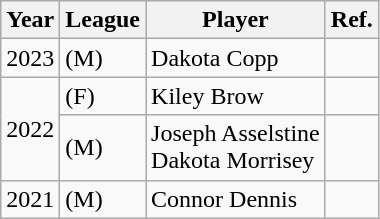<table class="wikitable">
<tr>
<th>Year</th>
<th>League</th>
<th>Player</th>
<th>Ref.</th>
</tr>
<tr>
<td>2023</td>
<td>(M)</td>
<td>Dakota Copp</td>
<td></td>
</tr>
<tr>
<td rowspan="2">2022</td>
<td>(F)</td>
<td>Kiley Brow</td>
<td></td>
</tr>
<tr>
<td>(M)</td>
<td>Joseph Asselstine<br>Dakota Morrisey</td>
<td></td>
</tr>
<tr>
<td>2021</td>
<td>(M)</td>
<td>Connor Dennis</td>
<td></td>
</tr>
</table>
